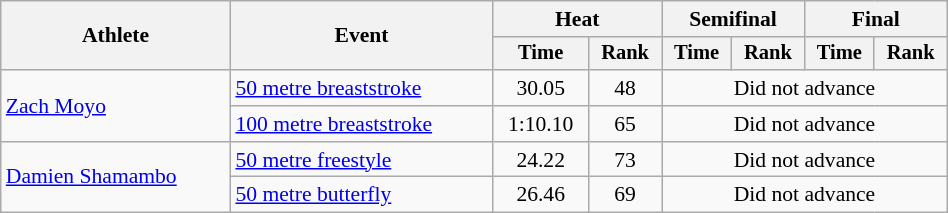<table class="wikitable" style="text-align:center; font-size:90%; width:50%;">
<tr>
<th rowspan="2">Athlete</th>
<th rowspan="2">Event</th>
<th colspan="2">Heat</th>
<th colspan="2">Semifinal</th>
<th colspan="2">Final</th>
</tr>
<tr style="font-size:95%">
<th>Time</th>
<th>Rank</th>
<th>Time</th>
<th>Rank</th>
<th>Time</th>
<th>Rank</th>
</tr>
<tr>
<td align=left rowspan=2><a href='#'>Zach Moyo</a></td>
<td align=left><a href='#'>50 metre breaststroke</a></td>
<td>30.05</td>
<td>48</td>
<td colspan=4>Did not advance</td>
</tr>
<tr>
<td align=left><a href='#'>100 metre breaststroke</a></td>
<td>1:10.10</td>
<td>65</td>
<td colspan=4>Did not advance</td>
</tr>
<tr>
<td align=left rowspan=2><a href='#'>Damien Shamambo</a></td>
<td align=left><a href='#'>50 metre freestyle</a></td>
<td>24.22</td>
<td>73</td>
<td colspan=4>Did not advance</td>
</tr>
<tr>
<td align=left><a href='#'>50 metre butterfly</a></td>
<td>26.46</td>
<td>69</td>
<td colspan=4>Did not advance</td>
</tr>
</table>
